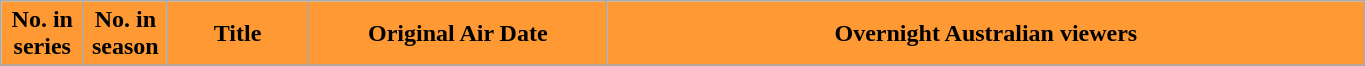<table class="wikitable plainrowheaders" style="width:72%">
<tr style="color:black">
<th style="width:3em; background: #FF9933;">No. in<br>series</th>
<th style="width:3em; background: #FF9933;">No. in<br>season</th>
<th style="background: #FF9933;">Title</th>
<th style="width:12em; background: #FF9933;">Original Air Date</th>
<th style="background: #FF9933;">Overnight Australian viewers</th>
</tr>
<tr>
</tr>
</table>
